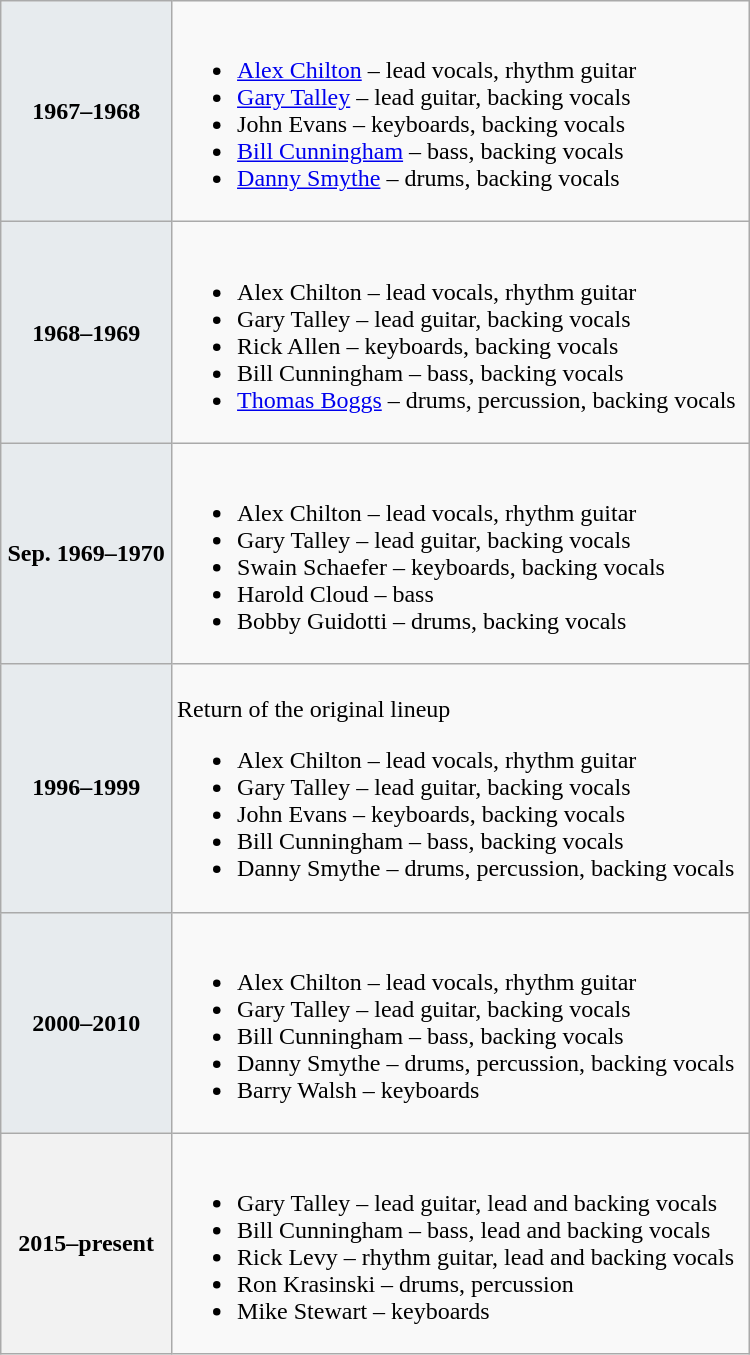<table class="wikitable toccolours" style="width:500px; margin:0 0 1em 1em; border:#e2e2e2;">
<tr>
<th style="background:#e7ebee;">1967–1968</th>
<td><br><ul><li><a href='#'>Alex Chilton</a> – lead vocals, rhythm guitar</li><li><a href='#'>Gary Talley</a> – lead guitar, backing vocals</li><li>John Evans – keyboards, backing vocals</li><li><a href='#'>Bill Cunningham</a> – bass, backing vocals</li><li><a href='#'>Danny Smythe</a> – drums, backing vocals</li></ul></td>
</tr>
<tr>
<th style="background:#e7ebee;">1968–1969</th>
<td><br><ul><li>Alex Chilton – lead vocals, rhythm guitar</li><li>Gary Talley – lead guitar, backing vocals</li><li>Rick Allen – keyboards, backing vocals</li><li>Bill Cunningham – bass, backing vocals</li><li><a href='#'>Thomas Boggs</a> – drums, percussion, backing vocals</li></ul></td>
</tr>
<tr>
<th style="background:#e7ebee;">Sep. 1969–1970</th>
<td><br><ul><li>Alex Chilton – lead vocals, rhythm guitar</li><li>Gary Talley – lead guitar, backing vocals</li><li>Swain Schaefer – keyboards, backing vocals</li><li>Harold Cloud – bass</li><li>Bobby Guidotti – drums, backing vocals</li></ul></td>
</tr>
<tr>
<th style="background:#e7ebee;">1996–1999</th>
<td><br>Return of the original lineup<ul><li>Alex Chilton – lead vocals, rhythm guitar</li><li>Gary Talley – lead guitar, backing vocals</li><li>John Evans – keyboards, backing vocals</li><li>Bill Cunningham – bass, backing vocals</li><li>Danny Smythe – drums, percussion, backing vocals</li></ul></td>
</tr>
<tr>
<th style="background:#e7ebee;">2000–2010</th>
<td><br><ul><li>Alex Chilton – lead vocals, rhythm guitar</li><li>Gary Talley – lead guitar, backing vocals</li><li>Bill Cunningham – bass, backing vocals</li><li>Danny Smythe – drums, percussion, backing vocals</li><li>Barry Walsh – keyboards</li></ul></td>
</tr>
<tr>
<th>2015–present</th>
<td><br><ul><li>Gary Talley – lead guitar, lead and backing vocals</li><li>Bill Cunningham – bass, lead and backing vocals</li><li>Rick Levy – rhythm guitar, lead and backing vocals</li><li>Ron Krasinski – drums, percussion</li><li>Mike Stewart – keyboards</li></ul></td>
</tr>
</table>
